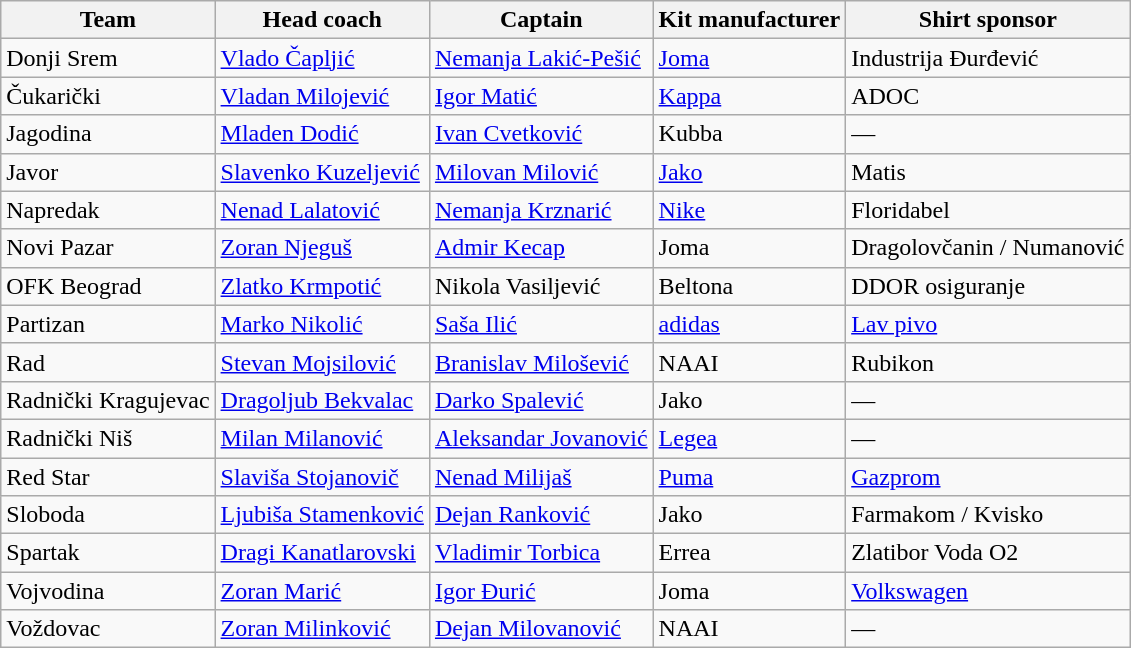<table class="wikitable sortable" style="text-align:left">
<tr>
<th>Team</th>
<th>Head coach</th>
<th>Captain</th>
<th>Kit manufacturer</th>
<th>Shirt sponsor</th>
</tr>
<tr>
<td>Donji Srem</td>
<td> <a href='#'>Vlado Čapljić</a></td>
<td> <a href='#'>Nemanja Lakić-Pešić</a></td>
<td><a href='#'>Joma</a></td>
<td>Industrija Đurđević</td>
</tr>
<tr>
<td>Čukarički</td>
<td> <a href='#'>Vladan Milojević</a></td>
<td> <a href='#'>Igor Matić</a></td>
<td><a href='#'>Kappa</a></td>
<td>ADOC</td>
</tr>
<tr>
<td>Jagodina</td>
<td> <a href='#'>Mladen Dodić</a></td>
<td> <a href='#'>Ivan Cvetković</a></td>
<td>Kubba</td>
<td>—</td>
</tr>
<tr>
<td>Javor</td>
<td> <a href='#'>Slavenko Kuzeljević</a></td>
<td> <a href='#'>Milovan Milović</a></td>
<td><a href='#'>Jako</a></td>
<td>Matis</td>
</tr>
<tr>
<td>Napredak</td>
<td> <a href='#'>Nenad Lalatović</a></td>
<td> <a href='#'>Nemanja Krznarić</a></td>
<td><a href='#'>Nike</a></td>
<td>Floridabel</td>
</tr>
<tr>
<td>Novi Pazar</td>
<td> <a href='#'>Zoran Njeguš</a></td>
<td> <a href='#'>Admir Kecap</a></td>
<td>Joma</td>
<td>Dragolovčanin / Numanović</td>
</tr>
<tr>
<td>OFK Beograd</td>
<td> <a href='#'>Zlatko Krmpotić</a></td>
<td> Nikola Vasiljević</td>
<td>Beltona</td>
<td>DDOR osiguranje</td>
</tr>
<tr>
<td>Partizan</td>
<td> <a href='#'>Marko Nikolić</a></td>
<td> <a href='#'>Saša Ilić</a></td>
<td><a href='#'>adidas</a></td>
<td><a href='#'>Lav pivo</a></td>
</tr>
<tr>
<td>Rad</td>
<td> <a href='#'>Stevan Mojsilović</a></td>
<td> <a href='#'>Branislav Milošević</a></td>
<td>NAAI</td>
<td>Rubikon</td>
</tr>
<tr>
<td>Radnički Kragujevac</td>
<td> <a href='#'>Dragoljub Bekvalac</a></td>
<td> <a href='#'>Darko Spalević</a></td>
<td>Jako</td>
<td>—</td>
</tr>
<tr>
<td>Radnički Niš</td>
<td> <a href='#'>Milan Milanović</a></td>
<td> <a href='#'>Aleksandar Jovanović</a></td>
<td><a href='#'>Legea</a></td>
<td>—</td>
</tr>
<tr>
<td>Red Star</td>
<td> <a href='#'>Slaviša Stojanovič</a></td>
<td> <a href='#'>Nenad Milijaš</a></td>
<td><a href='#'>Puma</a></td>
<td><a href='#'>Gazprom</a></td>
</tr>
<tr>
<td>Sloboda</td>
<td> <a href='#'>Ljubiša Stamenković</a></td>
<td> <a href='#'>Dejan Ranković</a></td>
<td>Jako</td>
<td>Farmakom / Kvisko</td>
</tr>
<tr>
<td>Spartak</td>
<td> <a href='#'>Dragi Kanatlarovski</a></td>
<td> <a href='#'>Vladimir Torbica</a></td>
<td>Errea</td>
<td>Zlatibor Voda O2</td>
</tr>
<tr>
<td>Vojvodina</td>
<td> <a href='#'>Zoran Marić</a></td>
<td> <a href='#'>Igor Đurić</a></td>
<td>Joma</td>
<td><a href='#'>Volkswagen</a></td>
</tr>
<tr>
<td>Voždovac</td>
<td> <a href='#'>Zoran Milinković</a></td>
<td> <a href='#'>Dejan Milovanović</a></td>
<td>NAAI</td>
<td>—</td>
</tr>
</table>
